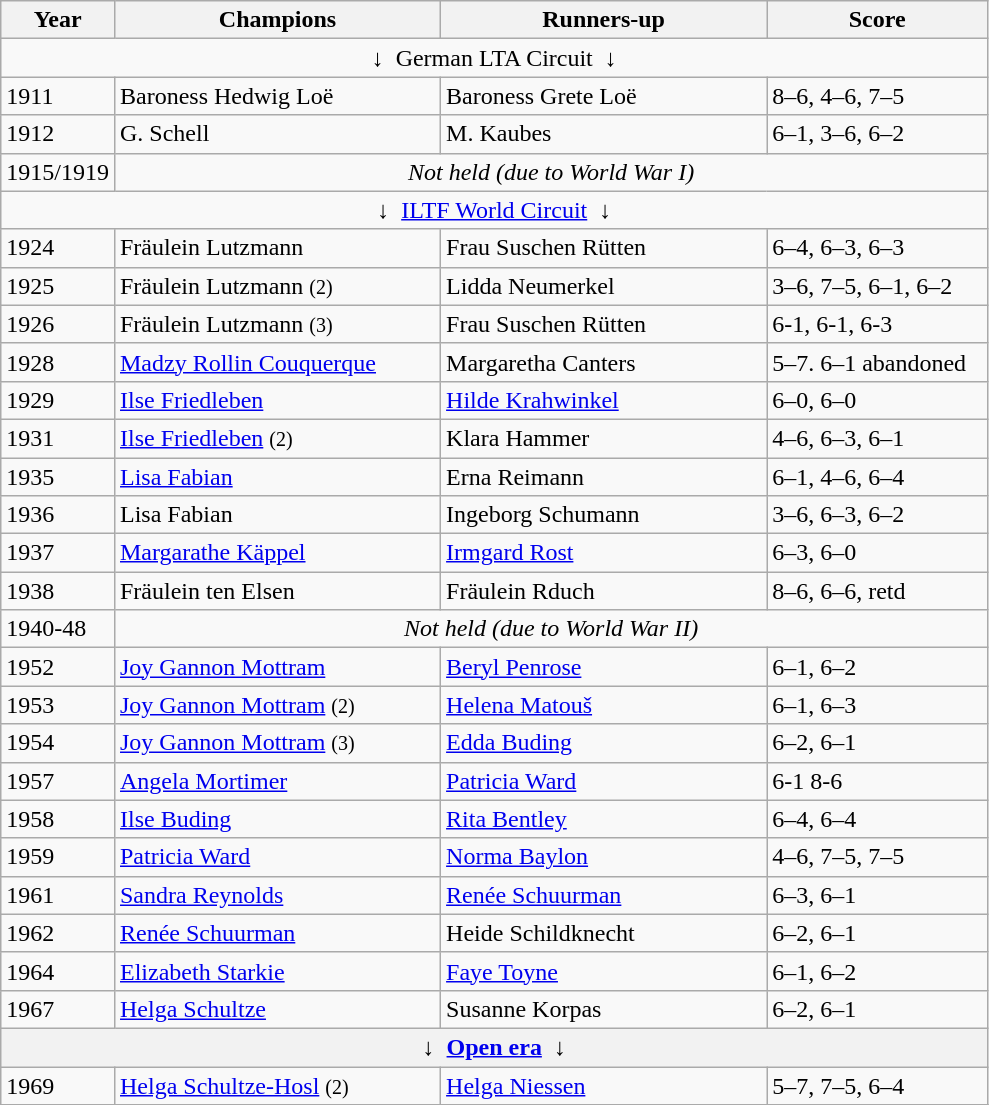<table class="wikitable sortable">
<tr>
<th style="width:60px;">Year</th>
<th style="width:210px;">Champions</th>
<th style="width:210px;">Runners-up</th>
<th style="width:140px;">Score</th>
</tr>
<tr>
<td colspan=4 align=center>↓  German LTA Circuit  ↓</td>
</tr>
<tr>
<td>1911</td>
<td> Baroness Hedwig Loë</td>
<td> Baroness Grete Loë</td>
<td>8–6, 4–6, 7–5</td>
</tr>
<tr>
<td>1912</td>
<td> G. Schell</td>
<td> M. Kaubes</td>
<td>6–1, 3–6, 6–2</td>
</tr>
<tr>
<td>1915/1919</td>
<td colspan=4 align=center><em>Not held (due to World War I)</em></td>
</tr>
<tr>
<td colspan=4 align=center>↓  <a href='#'>ILTF World Circuit</a>  ↓</td>
</tr>
<tr>
<td>1924</td>
<td> Fräulein  Lutzmann</td>
<td> Frau Suschen Rütten</td>
<td>6–4, 6–3, 6–3</td>
</tr>
<tr>
<td>1925</td>
<td> Fräulein  Lutzmann  <small>(2)</small></td>
<td> Lidda Neumerkel</td>
<td>3–6, 7–5, 6–1, 6–2</td>
</tr>
<tr>
<td>1926</td>
<td> Fräulein  Lutzmann  <small>(3)</small></td>
<td> Frau Suschen Rütten</td>
<td>6-1, 6-1, 6-3</td>
</tr>
<tr>
<td>1928</td>
<td> <a href='#'>Madzy Rollin Couquerque</a></td>
<td> Margaretha Canters</td>
<td>5–7. 6–1 abandoned</td>
</tr>
<tr>
<td>1929</td>
<td> <a href='#'>Ilse Friedleben</a></td>
<td> <a href='#'>Hilde Krahwinkel</a></td>
<td>6–0, 6–0</td>
</tr>
<tr>
<td>1931</td>
<td> <a href='#'>Ilse Friedleben</a>  <small>(2)</small></td>
<td> Klara Hammer</td>
<td>4–6, 6–3, 6–1</td>
</tr>
<tr>
<td>1935</td>
<td> <a href='#'>Lisa Fabian</a></td>
<td> Erna Reimann</td>
<td>6–1, 4–6, 6–4</td>
</tr>
<tr>
<td>1936</td>
<td> Lisa Fabian</td>
<td> Ingeborg Schumann</td>
<td>3–6, 6–3, 6–2</td>
</tr>
<tr>
<td>1937</td>
<td> <a href='#'>Margarathe Käppel</a></td>
<td> <a href='#'>Irmgard Rost</a></td>
<td>6–3, 6–0</td>
</tr>
<tr>
<td>1938</td>
<td> Fräulein ten Elsen</td>
<td> Fräulein  Rduch</td>
<td>8–6, 6–6, retd</td>
</tr>
<tr>
<td>1940-48</td>
<td colspan=4 align=center><em>Not held (due to World War II)</em></td>
</tr>
<tr>
<td>1952</td>
<td> <a href='#'>Joy Gannon Mottram</a></td>
<td> <a href='#'>Beryl Penrose</a></td>
<td>6–1, 6–2</td>
</tr>
<tr>
<td>1953</td>
<td> <a href='#'>Joy Gannon Mottram</a>  <small>(2)</small></td>
<td> <a href='#'>Helena Matouš</a></td>
<td>6–1, 6–3</td>
</tr>
<tr>
<td>1954</td>
<td> <a href='#'>Joy Gannon Mottram</a>  <small>(3)</small></td>
<td> <a href='#'>Edda Buding</a></td>
<td>6–2, 6–1</td>
</tr>
<tr>
<td>1957</td>
<td> <a href='#'>Angela Mortimer</a></td>
<td>  <a href='#'>Patricia Ward</a></td>
<td>6-1 8-6</td>
</tr>
<tr>
<td>1958</td>
<td> <a href='#'>Ilse Buding</a></td>
<td> <a href='#'>Rita Bentley</a></td>
<td>6–4, 6–4</td>
</tr>
<tr>
<td>1959</td>
<td> <a href='#'>Patricia Ward</a></td>
<td> <a href='#'>Norma Baylon</a></td>
<td>4–6, 7–5, 7–5</td>
</tr>
<tr>
<td>1961</td>
<td> <a href='#'>Sandra Reynolds</a></td>
<td> <a href='#'>Renée Schuurman</a></td>
<td>6–3, 6–1</td>
</tr>
<tr>
<td>1962</td>
<td> <a href='#'>Renée Schuurman</a></td>
<td> Heide Schildknecht</td>
<td>6–2, 6–1</td>
</tr>
<tr>
<td>1964</td>
<td> <a href='#'>Elizabeth Starkie</a></td>
<td> <a href='#'>Faye Toyne</a></td>
<td>6–1, 6–2</td>
</tr>
<tr>
<td>1967</td>
<td> <a href='#'>Helga Schultze</a></td>
<td> Susanne Korpas</td>
<td>6–2, 6–1</td>
</tr>
<tr>
<th colspan=4 align=center>↓  <a href='#'>Open era</a>  ↓</th>
</tr>
<tr>
<td>1969</td>
<td> <a href='#'>Helga Schultze-Hosl</a>  <small>(2)</small></td>
<td> <a href='#'>Helga Niessen</a></td>
<td>5–7, 7–5, 6–4</td>
</tr>
<tr>
</tr>
</table>
